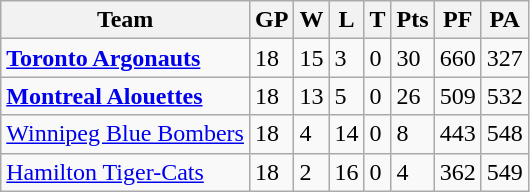<table class="wikitable">
<tr>
<th>Team</th>
<th>GP</th>
<th>W</th>
<th>L</th>
<th>T</th>
<th>Pts</th>
<th>PF</th>
<th>PA</th>
</tr>
<tr>
<td><strong><a href='#'>Toronto Argonauts</a></strong></td>
<td>18</td>
<td>15</td>
<td>3</td>
<td>0</td>
<td>30</td>
<td>660</td>
<td>327</td>
</tr>
<tr>
<td><strong><a href='#'>Montreal Alouettes</a></strong></td>
<td>18</td>
<td>13</td>
<td>5</td>
<td>0</td>
<td>26</td>
<td>509</td>
<td>532</td>
</tr>
<tr>
<td><a href='#'>Winnipeg Blue Bombers</a></td>
<td>18</td>
<td>4</td>
<td>14</td>
<td>0</td>
<td>8</td>
<td>443</td>
<td>548</td>
</tr>
<tr>
<td><a href='#'>Hamilton Tiger-Cats</a></td>
<td>18</td>
<td>2</td>
<td>16</td>
<td>0</td>
<td>4</td>
<td>362</td>
<td>549</td>
</tr>
</table>
